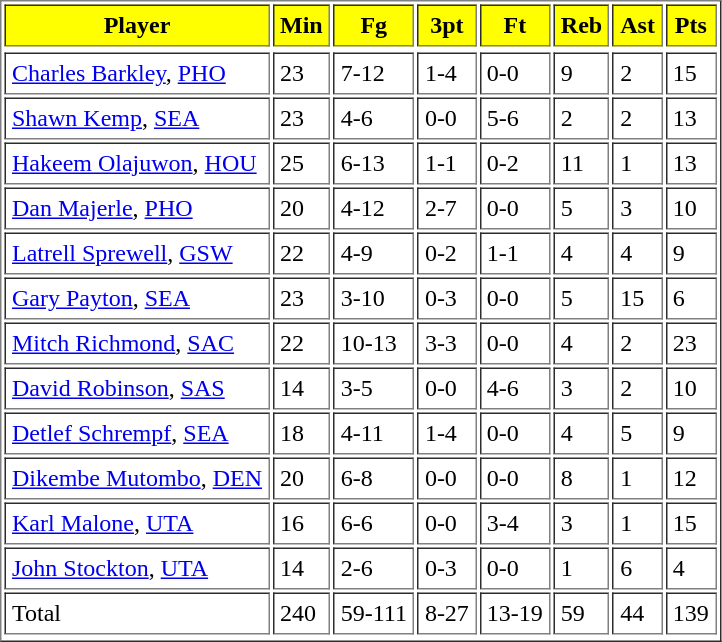<table cellpadding=4 border=1>
<tr bgcolor="#ffff00">
<th><strong>Player</strong></th>
<th><strong>Min</strong></th>
<th><strong>Fg</strong></th>
<th><strong>3pt</strong></th>
<th><strong>Ft</strong></th>
<th><strong>Reb</strong></th>
<th><strong>Ast</strong></th>
<th><strong>Pts</strong></th>
</tr>
<tr bgcolor="#ffff00">
</tr>
<tr>
<td><a href='#'>Charles Barkley</a>, <a href='#'>PHO</a></td>
<td>23</td>
<td>7-12</td>
<td>1-4</td>
<td>0-0</td>
<td>9</td>
<td>2</td>
<td>15</td>
</tr>
<tr>
<td><a href='#'>Shawn Kemp</a>, <a href='#'>SEA</a></td>
<td>23</td>
<td>4-6</td>
<td>0-0</td>
<td>5-6</td>
<td>2</td>
<td>2</td>
<td>13</td>
</tr>
<tr>
<td><a href='#'>Hakeem Olajuwon</a>, <a href='#'>HOU</a></td>
<td>25</td>
<td>6-13</td>
<td>1-1</td>
<td>0-2</td>
<td>11</td>
<td>1</td>
<td>13</td>
</tr>
<tr>
<td><a href='#'>Dan Majerle</a>, <a href='#'>PHO</a></td>
<td>20</td>
<td>4-12</td>
<td>2-7</td>
<td>0-0</td>
<td>5</td>
<td>3</td>
<td>10</td>
</tr>
<tr>
<td><a href='#'>Latrell Sprewell</a>, <a href='#'>GSW</a></td>
<td>22</td>
<td>4-9</td>
<td>0-2</td>
<td>1-1</td>
<td>4</td>
<td>4</td>
<td>9</td>
</tr>
<tr>
<td><a href='#'>Gary Payton</a>, <a href='#'>SEA</a></td>
<td>23</td>
<td>3-10</td>
<td>0-3</td>
<td>0-0</td>
<td>5</td>
<td>15</td>
<td>6</td>
</tr>
<tr>
<td><a href='#'>Mitch Richmond</a>, <a href='#'>SAC</a></td>
<td>22</td>
<td>10-13</td>
<td>3-3</td>
<td>0-0</td>
<td>4</td>
<td>2</td>
<td>23</td>
</tr>
<tr>
<td><a href='#'>David Robinson</a>, <a href='#'>SAS</a></td>
<td>14</td>
<td>3-5</td>
<td>0-0</td>
<td>4-6</td>
<td>3</td>
<td>2</td>
<td>10</td>
</tr>
<tr>
<td><a href='#'>Detlef Schrempf</a>, <a href='#'>SEA</a></td>
<td>18</td>
<td>4-11</td>
<td>1-4</td>
<td>0-0</td>
<td>4</td>
<td>5</td>
<td>9</td>
</tr>
<tr>
<td><a href='#'>Dikembe Mutombo</a>, <a href='#'>DEN</a></td>
<td>20</td>
<td>6-8</td>
<td>0-0</td>
<td>0-0</td>
<td>8</td>
<td>1</td>
<td>12</td>
</tr>
<tr>
<td><a href='#'>Karl Malone</a>, <a href='#'>UTA</a></td>
<td>16</td>
<td>6-6</td>
<td>0-0</td>
<td>3-4</td>
<td>3</td>
<td>1</td>
<td>15</td>
</tr>
<tr>
<td><a href='#'>John Stockton</a>, <a href='#'>UTA</a></td>
<td>14</td>
<td>2-6</td>
<td>0-3</td>
<td>0-0</td>
<td>1</td>
<td>6</td>
<td>4</td>
</tr>
<tr>
<td>Total</td>
<td>240</td>
<td>59-111</td>
<td>8-27</td>
<td>13-19</td>
<td>59</td>
<td>44</td>
<td>139</td>
</tr>
<tr>
</tr>
</table>
